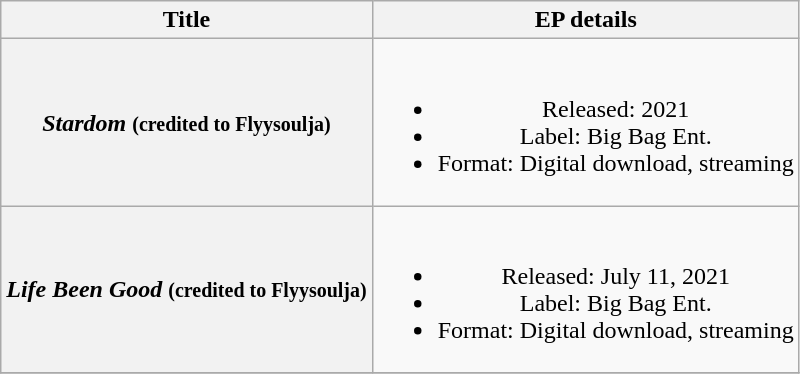<table class="wikitable plainrowheaders" style="text-align:center;">
<tr>
<th scope="col" scope="col">Title</th>
<th scope="col" scope="col";">EP details</th>
</tr>
<tr>
<th scope="row"><em>Stardom</em> <small>(credited to Flyysoulja)</small></th>
<td><br><ul><li>Released: 2021</li><li>Label: Big Bag Ent.</li><li>Format: Digital download, streaming</li></ul></td>
</tr>
<tr>
<th scope="row"><em>Life Been Good</em> <small>(credited to Flyysoulja)</small></th>
<td><br><ul><li>Released: July 11, 2021</li><li>Label: Big Bag Ent.</li><li>Format: Digital download, streaming</li></ul></td>
</tr>
<tr>
</tr>
</table>
